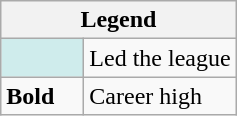<table class="wikitable mw-collapsible mw-collapsed">
<tr>
<th colspan="2">Legend</th>
</tr>
<tr>
<td style="background:#cfecec; width:3em;"></td>
<td>Led the league</td>
</tr>
<tr>
<td><strong>Bold</strong></td>
<td>Career high</td>
</tr>
</table>
